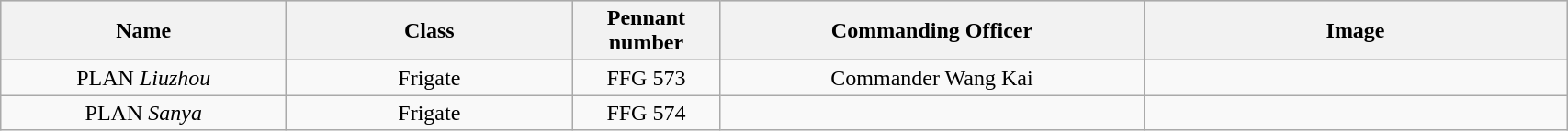<table class="wikitable" style="text-align:center">
<tr style="background:#cccccc">
<th scope="col" style="width: 200px;">Name</th>
<th scope="col" style="width: 200px;">Class</th>
<th scope="col" style="width: 100px;">Pennant number</th>
<th scope="col" style="width: 300px;">Commanding Officer</th>
<th scope="col" style="width: 300px;">Image</th>
</tr>
<tr>
<td>PLAN <em>Liuzhou</em></td>
<td>Frigate</td>
<td>FFG 573</td>
<td>Commander Wang Kai</td>
<td></td>
</tr>
<tr>
<td>PLAN <em>Sanya</em></td>
<td>Frigate</td>
<td>FFG 574</td>
<td></td>
</tr>
</table>
